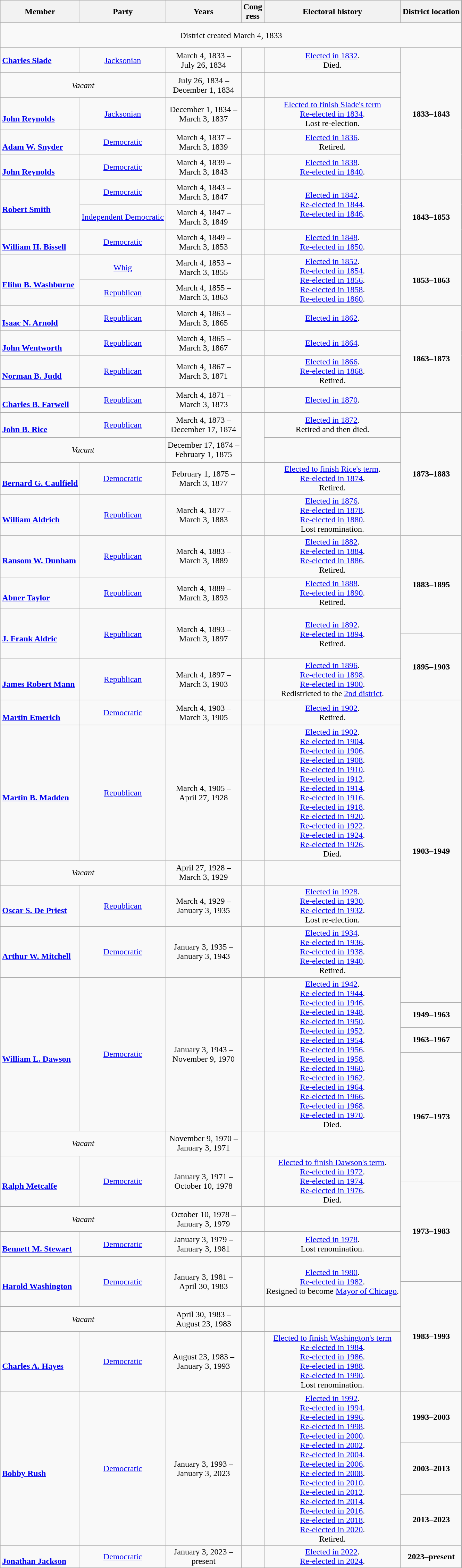<table class=wikitable style="text-align:center">
<tr>
<th>Member</th>
<th>Party</th>
<th>Years</th>
<th>Cong<br>ress</th>
<th>Electoral history</th>
<th>District location</th>
</tr>
<tr style="height:3em">
<td colspan=6>District created March 4, 1833</td>
</tr>
<tr style="height:3em">
<td align=left><strong><a href='#'>Charles Slade</a></strong><br></td>
<td><a href='#'>Jacksonian</a></td>
<td nowrap>March 4, 1833 –<br>July 26, 1834</td>
<td></td>
<td><a href='#'>Elected in 1832</a>.<br>Died.</td>
<td rowspan=5><strong>1833–1843</strong><br></td>
</tr>
<tr style="height:3em">
<td colspan=2><em>Vacant</em></td>
<td nowrap>July 26, 1834 –<br>December 1, 1834</td>
<td></td>
</tr>
<tr style="height:3em">
<td align=left><br><strong><a href='#'>John Reynolds</a></strong><br></td>
<td><a href='#'>Jacksonian</a></td>
<td nowrap>December 1, 1834 –<br>March 3, 1837</td>
<td></td>
<td><a href='#'>Elected to finish Slade's term</a><br><a href='#'>Re-elected in 1834</a>.<br>Lost re-election.</td>
</tr>
<tr style="height:3em">
<td align=left><br><strong><a href='#'>Adam W. Snyder</a></strong><br></td>
<td><a href='#'>Democratic</a></td>
<td nowrap>March 4, 1837 –<br>March 3, 1839</td>
<td></td>
<td><a href='#'>Elected in 1836</a>.<br>Retired.</td>
</tr>
<tr style="height:3em">
<td align=left><br><strong><a href='#'>John Reynolds</a></strong><br></td>
<td><a href='#'>Democratic</a></td>
<td nowrap>March 4, 1839 –<br>March 3, 1843</td>
<td></td>
<td><a href='#'>Elected in 1838</a>.<br><a href='#'>Re-elected in 1840</a>.<br></td>
</tr>
<tr style="height:3em">
<td rowspan=2 align=left><br><strong><a href='#'>Robert Smith</a></strong><br></td>
<td><a href='#'>Democratic</a></td>
<td nowrap>March 4, 1843 –<br>March 3, 1847</td>
<td></td>
<td rowspan=2><a href='#'>Elected in 1842</a>.<br><a href='#'>Re-elected in 1844</a>.<br><a href='#'>Re-elected in 1846</a>.<br></td>
<td rowspan=3><strong>1843–1853</strong><br></td>
</tr>
<tr style="height:3em">
<td><a href='#'>Independent Democratic</a></td>
<td nowrap>March 4, 1847 –<br>March 3, 1849</td>
<td></td>
</tr>
<tr style="height:3em">
<td align=left><br><strong><a href='#'>William H. Bissell</a></strong><br></td>
<td><a href='#'>Democratic</a></td>
<td nowrap>March 4, 1849 –<br>March 3, 1853</td>
<td></td>
<td><a href='#'>Elected in 1848</a>.<br><a href='#'>Re-elected in 1850</a>.<br></td>
</tr>
<tr style="height:3em">
<td rowspan=2 align=left><br><strong><a href='#'>Elihu B. Washburne</a></strong><br></td>
<td><a href='#'>Whig</a></td>
<td nowrap>March 4, 1853 –<br>March 3, 1855</td>
<td></td>
<td rowspan=2><a href='#'>Elected in 1852</a>.<br><a href='#'>Re-elected in 1854</a>.<br><a href='#'>Re-elected in 1856</a>.<br><a href='#'>Re-elected in 1858</a>.<br><a href='#'>Re-elected in 1860</a>.<br></td>
<td rowspan=2><strong>1853–1863</strong><br></td>
</tr>
<tr style="height:3em">
<td><a href='#'>Republican</a></td>
<td nowrap>March 4, 1855 –<br>March 3, 1863</td>
<td></td>
</tr>
<tr style="height:3em">
<td align=left><br><strong><a href='#'>Isaac N. Arnold</a></strong><br></td>
<td><a href='#'>Republican</a></td>
<td nowrap>March 4, 1863 –<br>March 3, 1865</td>
<td></td>
<td><a href='#'>Elected in 1862</a>.<br></td>
<td rowspan=4><strong>1863–1873</strong><br></td>
</tr>
<tr style="height:3em">
<td align=left><br><strong><a href='#'>John Wentworth</a></strong><br></td>
<td><a href='#'>Republican</a></td>
<td nowrap>March 4, 1865 –<br>March 3, 1867</td>
<td></td>
<td><a href='#'>Elected in 1864</a>.<br></td>
</tr>
<tr style="height:3em">
<td align=left><br><strong><a href='#'>Norman B. Judd</a></strong><br></td>
<td><a href='#'>Republican</a></td>
<td nowrap>March 4, 1867 –<br>March 3, 1871</td>
<td></td>
<td><a href='#'>Elected in 1866</a>.<br><a href='#'>Re-elected in 1868</a>.<br>Retired.</td>
</tr>
<tr style="height:3em">
<td align=left><br><strong><a href='#'>Charles B. Farwell</a></strong><br></td>
<td><a href='#'>Republican</a></td>
<td nowrap>March 4, 1871 –<br>March 3, 1873</td>
<td></td>
<td><a href='#'>Elected in 1870</a>.<br></td>
</tr>
<tr style="height:3em">
<td align=left><br><strong><a href='#'>John B. Rice</a></strong><br></td>
<td><a href='#'>Republican</a></td>
<td nowrap>March 4, 1873 –<br>December 17, 1874</td>
<td rowspan=2></td>
<td><a href='#'>Elected in 1872</a>.<br>Retired and then died.</td>
<td rowspan=4><strong>1873–1883</strong><br></td>
</tr>
<tr style="height:3em">
<td colspan=2><em>Vacant</em></td>
<td nowrap>December 17, 1874 –<br>February 1, 1875</td>
</tr>
<tr style="height:3em">
<td align=left><br><strong><a href='#'>Bernard G. Caulfield</a></strong><br></td>
<td><a href='#'>Democratic</a></td>
<td nowrap>February 1, 1875 –<br>March 3, 1877</td>
<td></td>
<td><a href='#'>Elected to finish Rice's term</a>.<br><a href='#'>Re-elected in 1874</a>.<br>Retired.</td>
</tr>
<tr style="height:3em">
<td align=left><br><strong><a href='#'>William Aldrich</a></strong><br></td>
<td><a href='#'>Republican</a></td>
<td nowrap>March 4, 1877 –<br>March 3, 1883</td>
<td></td>
<td><a href='#'>Elected in 1876</a>.<br><a href='#'>Re-elected in 1878</a>.<br><a href='#'>Re-elected in 1880</a>.<br>Lost renomination.</td>
</tr>
<tr style="height:3em">
<td align=left><br><strong><a href='#'>Ransom W. Dunham</a></strong><br></td>
<td><a href='#'>Republican</a></td>
<td nowrap>March 4, 1883 –<br>March 3, 1889</td>
<td></td>
<td><a href='#'>Elected in 1882</a>.<br><a href='#'>Re-elected in 1884</a>.<br><a href='#'>Re-elected in 1886</a>.<br>Retired.</td>
<td rowspan=3><strong>1883–1895</strong><br></td>
</tr>
<tr style="height:3em">
<td align=left><br><strong><a href='#'>Abner Taylor</a></strong><br></td>
<td><a href='#'>Republican</a></td>
<td nowrap>March 4, 1889 –<br>March 3, 1893</td>
<td></td>
<td><a href='#'>Elected in 1888</a>.<br><a href='#'>Re-elected in 1890</a>.<br>Retired.</td>
</tr>
<tr style="height:3em">
<td rowspan=2 align=left><br><strong><a href='#'>J. Frank Aldric</a></strong><br></td>
<td rowspan=2 ><a href='#'>Republican</a></td>
<td rowspan=2 nowrap>March 4, 1893 –<br>March 3, 1897</td>
<td rowspan=2></td>
<td rowspan=2><a href='#'>Elected in 1892</a>.<br><a href='#'>Re-elected in 1894</a>.<br>Retired.</td>
</tr>
<tr style="height:3em">
<td rowspan=2><strong>1895–1903</strong><br></td>
</tr>
<tr style="height:3em">
<td align=left><br><strong><a href='#'>James Robert Mann</a></strong><br></td>
<td><a href='#'>Republican</a></td>
<td nowrap>March 4, 1897 –<br>March 3, 1903</td>
<td></td>
<td><a href='#'>Elected in 1896</a>.<br><a href='#'>Re-elected in 1898</a>.<br><a href='#'>Re-elected in 1900</a>.<br>Redistricted to the <a href='#'>2nd district</a>.</td>
</tr>
<tr style="height:3em">
<td align=left><br><strong><a href='#'>Martin Emerich</a></strong><br></td>
<td><a href='#'>Democratic</a></td>
<td nowrap>March 4, 1903 –<br>March 3, 1905</td>
<td></td>
<td><a href='#'>Elected in 1902</a>.<br>Retired.</td>
<td rowspan=6><strong>1903–1949</strong><br></td>
</tr>
<tr style="height:3em">
<td align=left><br><strong><a href='#'>Martin B. Madden</a></strong><br></td>
<td><a href='#'>Republican</a></td>
<td nowrap>March 4, 1905 –<br>April 27, 1928</td>
<td></td>
<td><a href='#'>Elected in 1902</a>.<br><a href='#'>Re-elected in 1904</a>.<br><a href='#'>Re-elected in 1906</a>.<br><a href='#'>Re-elected in 1908</a>.<br><a href='#'>Re-elected in 1910</a>.<br><a href='#'>Re-elected in 1912</a>.<br><a href='#'>Re-elected in 1914</a>.<br><a href='#'>Re-elected in 1916</a>.<br><a href='#'>Re-elected in 1918</a>.<br><a href='#'>Re-elected in 1920</a>.<br><a href='#'>Re-elected in 1922</a>.<br><a href='#'>Re-elected in 1924</a>.<br><a href='#'>Re-elected in 1926</a>.<br>Died.</td>
</tr>
<tr style="height:3em">
<td colspan=2><em>Vacant</em></td>
<td nowrap>April 27, 1928 –<br>March 3, 1929</td>
<td></td>
</tr>
<tr style="height:3em">
<td align=left><br><strong><a href='#'>Oscar S. De Priest</a></strong><br></td>
<td><a href='#'>Republican</a></td>
<td nowrap>March 4, 1929 –<br>January 3, 1935</td>
<td></td>
<td><a href='#'>Elected in 1928</a>.<br><a href='#'>Re-elected in 1930</a>.<br><a href='#'>Re-elected in 1932</a>.<br>Lost re-election.</td>
</tr>
<tr style="height:3em">
<td align=left><br><strong><a href='#'>Arthur W. Mitchell</a></strong><br></td>
<td><a href='#'>Democratic</a></td>
<td nowrap>January 3, 1935 –<br>January 3, 1943</td>
<td></td>
<td><a href='#'>Elected in 1934</a>.<br><a href='#'>Re-elected in 1936</a>.<br><a href='#'>Re-elected in 1938</a>.<br><a href='#'>Re-elected in 1940</a>.<br>Retired.</td>
</tr>
<tr style="height:3em">
<td rowspan=4 align=left><br><strong><a href='#'>William L. Dawson</a></strong><br></td>
<td rowspan=4 ><a href='#'>Democratic</a></td>
<td rowspan=4 nowrap>January 3, 1943 –<br>November 9, 1970</td>
<td rowspan=4></td>
<td rowspan=4><a href='#'>Elected in 1942</a>.<br><a href='#'>Re-elected in 1944</a>.<br><a href='#'>Re-elected in 1946</a>.<br><a href='#'>Re-elected in 1948</a>.<br><a href='#'>Re-elected in 1950</a>.<br><a href='#'>Re-elected in 1952</a>.<br><a href='#'>Re-elected in 1954</a>.<br><a href='#'>Re-elected in 1956</a>.<br><a href='#'>Re-elected in 1958</a>.<br><a href='#'>Re-elected in 1960</a>.<br><a href='#'>Re-elected in 1962</a>.<br><a href='#'>Re-elected in 1964</a>.<br><a href='#'>Re-elected in 1966</a>.<br><a href='#'>Re-elected in 1968</a>.<br><a href='#'>Re-elected in 1970</a>.<br>Died.</td>
</tr>
<tr style="height:3em">
<td><strong>1949–1963</strong><br></td>
</tr>
<tr style="height:3em">
<td><strong>1963–1967</strong><br></td>
</tr>
<tr style="height:3em">
<td rowspan=3><strong>1967–1973</strong><br></td>
</tr>
<tr style="height:3em">
<td colspan=2><em>Vacant</em></td>
<td nowrap>November 9, 1970 –<br>January 3, 1971</td>
<td></td>
</tr>
<tr style="height:3em">
<td rowspan=2 align=left><br><strong><a href='#'>Ralph Metcalfe</a></strong><br></td>
<td rowspan=2 ><a href='#'>Democratic</a></td>
<td rowspan=2 nowrap>January 3, 1971 –<br>October 10, 1978</td>
<td rowspan=2></td>
<td rowspan=2><a href='#'>Elected to finish Dawson's term</a>.<br><a href='#'>Re-elected in 1972</a>.<br><a href='#'>Re-elected in 1974</a>.<br><a href='#'>Re-elected in 1976</a>.<br>Died.</td>
</tr>
<tr style="height:3em">
<td rowspan=4><strong>1973–1983</strong><br></td>
</tr>
<tr style="height:3em">
<td colspan=2><em>Vacant</em></td>
<td nowrap>October 10, 1978 –<br>January 3, 1979</td>
<td></td>
</tr>
<tr style="height:3em">
<td align=left><br><strong><a href='#'>Bennett M. Stewart</a></strong><br></td>
<td><a href='#'>Democratic</a></td>
<td nowrap>January 3, 1979 –<br>January 3, 1981</td>
<td></td>
<td><a href='#'>Elected in 1978</a>.<br>Lost renomination.</td>
</tr>
<tr style="height:3em">
<td rowspan=2 align=left><br><strong><a href='#'>Harold Washington</a></strong><br></td>
<td rowspan=2 ><a href='#'>Democratic</a></td>
<td rowspan=2 nowrap>January 3, 1981 –<br>April 30, 1983</td>
<td rowspan=2></td>
<td rowspan=2><a href='#'>Elected in 1980</a>.<br><a href='#'>Re-elected in 1982</a>.<br>Resigned to become <a href='#'>Mayor of Chicago</a>.</td>
</tr>
<tr style="height:3em">
<td rowspan=3><strong>1983–1993</strong><br></td>
</tr>
<tr style="height:3em">
<td colspan=2><em>Vacant</em></td>
<td nowrap>April 30, 1983 –<br>August 23, 1983</td>
<td></td>
</tr>
<tr style="height:3em">
<td align=left><br><strong><a href='#'>Charles A. Hayes</a></strong><br></td>
<td><a href='#'>Democratic</a></td>
<td nowrap>August 23, 1983 –<br>January 3, 1993</td>
<td></td>
<td><a href='#'>Elected to finish Washington's term</a><br><a href='#'>Re-elected in 1984</a>.<br><a href='#'>Re-elected in 1986</a>.<br><a href='#'>Re-elected in 1988</a>.<br><a href='#'>Re-elected in 1990</a>.<br>Lost renomination.</td>
</tr>
<tr style="height:3em">
<td rowspan=3 align=left><br><strong><a href='#'>Bobby Rush</a></strong><br></td>
<td rowspan=3 ><a href='#'>Democratic</a></td>
<td rowspan=3 nowrap>January 3, 1993 –<br>January 3, 2023</td>
<td rowspan=3></td>
<td rowspan=3 nowrap><a href='#'>Elected in 1992</a>.<br><a href='#'>Re-elected in 1994</a>.<br><a href='#'>Re-elected in 1996</a>.<br><a href='#'>Re-elected in 1998</a>.<br><a href='#'>Re-elected in 2000</a>.<br><a href='#'>Re-elected in 2002</a>.<br><a href='#'>Re-elected in 2004</a>.<br><a href='#'>Re-elected in 2006</a>.<br><a href='#'>Re-elected in 2008</a>.<br><a href='#'>Re-elected in 2010</a>.<br><a href='#'>Re-elected in 2012</a>.<br><a href='#'>Re-elected in 2014</a>.<br><a href='#'>Re-elected in 2016</a>.<br><a href='#'>Re-elected in 2018</a>.<br><a href='#'>Re-elected in 2020</a>.<br>Retired.</td>
<td><strong>1993–2003</strong><br></td>
</tr>
<tr style="height:3em">
<td><strong>2003–2013</strong><br></td>
</tr>
<tr style="height:3em">
<td><strong>2013–2023</strong><br></td>
</tr>
<tr>
<td align=left><br><a href='#'><strong>Jonathan Jackson</strong></a><br></td>
<td><a href='#'>Democratic</a></td>
<td>January 3, 2023 –<br>present</td>
<td></td>
<td><a href='#'>Elected in 2022</a>.<br><a href='#'>Re-elected in 2024</a>.</td>
<td><strong>2023–present</strong><br></td>
</tr>
</table>
